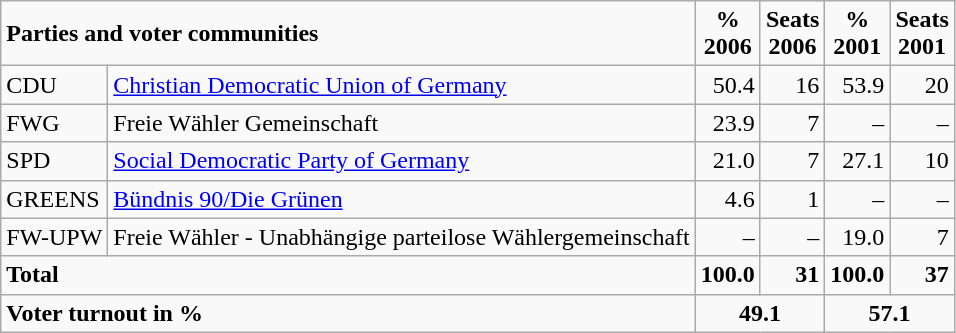<table class="wikitable">
<tr --  class="hintergrundfarbe5">
<td colspan="2"><strong>Parties and voter communities</strong></td>
<td align="center"><strong>%<br>2006</strong></td>
<td align="center"><strong>Seats<br>2006</strong></td>
<td align="center"><strong>%<br>2001</strong></td>
<td align="center"><strong>Seats<br>2001</strong></td>
</tr>
<tr --->
<td>CDU</td>
<td><a href='#'>Christian Democratic Union of Germany</a></td>
<td align="right">50.4</td>
<td align="right">16</td>
<td align="right">53.9</td>
<td align="right">20</td>
</tr>
<tr --->
<td>FWG</td>
<td>Freie Wähler Gemeinschaft</td>
<td align="right">23.9</td>
<td align="right">7</td>
<td align="right">–</td>
<td align="right">–</td>
</tr>
<tr --->
<td>SPD</td>
<td><a href='#'>Social Democratic Party of Germany</a></td>
<td align="right">21.0</td>
<td align="right">7</td>
<td align="right">27.1</td>
<td align="right">10</td>
</tr>
<tr --->
<td>GREENS</td>
<td><a href='#'>Bündnis 90/Die Grünen</a></td>
<td align="right">4.6</td>
<td align="right">1</td>
<td align="right">–</td>
<td align="right">–</td>
</tr>
<tr --->
<td>FW-UPW</td>
<td>Freie Wähler - Unabhängige parteilose Wählergemeinschaft</td>
<td align="right">–</td>
<td align="right">–</td>
<td align="right">19.0</td>
<td align="right">7</td>
</tr>
<tr -- class="hintergrundfarbe5">
<td colspan="2"><strong>Total</strong></td>
<td align="right"><strong>100.0</strong></td>
<td align="right"><strong>31</strong></td>
<td align="right"><strong>100.0</strong></td>
<td align="right"><strong>37</strong></td>
</tr>
<tr -- class="hintergrundfarbe5">
<td colspan="2"><strong>Voter turnout in %</strong></td>
<td colspan="2" align="center"><strong>49.1</strong></td>
<td colspan="2" align="center"><strong>57.1</strong></td>
</tr>
</table>
